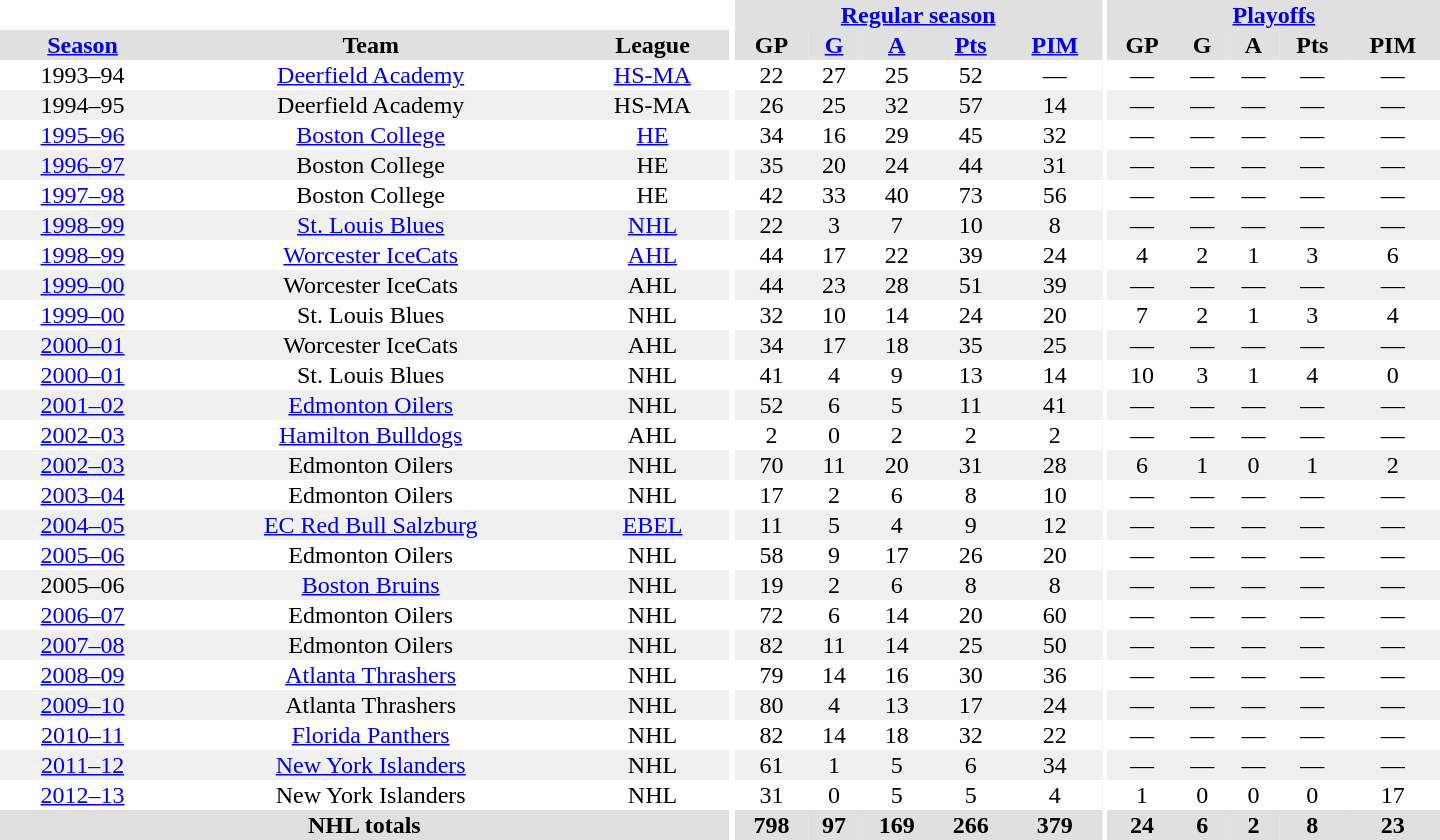<table border="0" cellpadding="1" cellspacing="0" style="text-align:center; width:60em">
<tr bgcolor="#e0e0e0">
<th colspan="3" bgcolor="#ffffff"></th>
<th rowspan="100" bgcolor="#ffffff"></th>
<th colspan="5"><a href='#'>Regular season</a></th>
<th rowspan="100" bgcolor="#ffffff"></th>
<th colspan="5"><a href='#'>Playoffs</a></th>
</tr>
<tr bgcolor="#e0e0e0">
<th><a href='#'>Season</a></th>
<th>Team</th>
<th>League</th>
<th>GP</th>
<th><a href='#'>G</a></th>
<th><a href='#'>A</a></th>
<th><a href='#'>Pts</a></th>
<th><a href='#'>PIM</a></th>
<th>GP</th>
<th>G</th>
<th>A</th>
<th>Pts</th>
<th>PIM</th>
</tr>
<tr>
<td>1993–94</td>
<td><a href='#'>Deerfield Academy</a></td>
<td><a href='#'>HS-MA</a></td>
<td>22</td>
<td>27</td>
<td>25</td>
<td>52</td>
<td>—</td>
<td>—</td>
<td>—</td>
<td>—</td>
<td>—</td>
<td>—</td>
</tr>
<tr bgcolor="#f0f0f0">
<td>1994–95</td>
<td>Deerfield Academy</td>
<td>HS-MA</td>
<td>26</td>
<td>25</td>
<td>32</td>
<td>57</td>
<td>14</td>
<td>—</td>
<td>—</td>
<td>—</td>
<td>—</td>
<td>—</td>
</tr>
<tr>
<td><a href='#'>1995–96</a></td>
<td><a href='#'>Boston College</a></td>
<td><a href='#'>HE</a></td>
<td>34</td>
<td>16</td>
<td>29</td>
<td>45</td>
<td>32</td>
<td>—</td>
<td>—</td>
<td>—</td>
<td>—</td>
<td>—</td>
</tr>
<tr bgcolor="#f0f0f0">
<td><a href='#'>1996–97</a></td>
<td>Boston College</td>
<td>HE</td>
<td>35</td>
<td>20</td>
<td>24</td>
<td>44</td>
<td>31</td>
<td>—</td>
<td>—</td>
<td>—</td>
<td>—</td>
<td>—</td>
</tr>
<tr>
<td><a href='#'>1997–98</a></td>
<td>Boston College</td>
<td>HE</td>
<td>42</td>
<td>33</td>
<td>40</td>
<td>73</td>
<td>56</td>
<td>—</td>
<td>—</td>
<td>—</td>
<td>—</td>
<td>—</td>
</tr>
<tr bgcolor="#f0f0f0">
<td><a href='#'>1998–99</a></td>
<td><a href='#'>St. Louis Blues</a></td>
<td><a href='#'>NHL</a></td>
<td>22</td>
<td>3</td>
<td>7</td>
<td>10</td>
<td>8</td>
<td>—</td>
<td>—</td>
<td>—</td>
<td>—</td>
<td>—</td>
</tr>
<tr>
<td><a href='#'>1998–99</a></td>
<td><a href='#'>Worcester IceCats</a></td>
<td><a href='#'>AHL</a></td>
<td>44</td>
<td>17</td>
<td>22</td>
<td>39</td>
<td>24</td>
<td>4</td>
<td>2</td>
<td>1</td>
<td>3</td>
<td>6</td>
</tr>
<tr bgcolor="#f0f0f0">
<td><a href='#'>1999–00</a></td>
<td>Worcester IceCats</td>
<td>AHL</td>
<td>44</td>
<td>23</td>
<td>28</td>
<td>51</td>
<td>39</td>
<td>—</td>
<td>—</td>
<td>—</td>
<td>—</td>
<td>—</td>
</tr>
<tr>
<td><a href='#'>1999–00</a></td>
<td>St. Louis Blues</td>
<td>NHL</td>
<td>32</td>
<td>10</td>
<td>14</td>
<td>24</td>
<td>20</td>
<td>7</td>
<td>2</td>
<td>1</td>
<td>3</td>
<td>4</td>
</tr>
<tr bgcolor="#f0f0f0">
<td><a href='#'>2000–01</a></td>
<td>Worcester IceCats</td>
<td>AHL</td>
<td>34</td>
<td>17</td>
<td>18</td>
<td>35</td>
<td>25</td>
<td>—</td>
<td>—</td>
<td>—</td>
<td>—</td>
<td>—</td>
</tr>
<tr>
<td><a href='#'>2000–01</a></td>
<td>St. Louis Blues</td>
<td>NHL</td>
<td>41</td>
<td>4</td>
<td>9</td>
<td>13</td>
<td>14</td>
<td>10</td>
<td>3</td>
<td>1</td>
<td>4</td>
<td>0</td>
</tr>
<tr bgcolor="#f0f0f0">
<td><a href='#'>2001–02</a></td>
<td><a href='#'>Edmonton Oilers</a></td>
<td>NHL</td>
<td>52</td>
<td>6</td>
<td>5</td>
<td>11</td>
<td>41</td>
<td>—</td>
<td>—</td>
<td>—</td>
<td>—</td>
<td>—</td>
</tr>
<tr>
<td><a href='#'>2002–03</a></td>
<td><a href='#'>Hamilton Bulldogs</a></td>
<td>AHL</td>
<td>2</td>
<td>0</td>
<td>2</td>
<td>2</td>
<td>2</td>
<td>—</td>
<td>—</td>
<td>—</td>
<td>—</td>
<td>—</td>
</tr>
<tr bgcolor="#f0f0f0">
<td><a href='#'>2002–03</a></td>
<td>Edmonton Oilers</td>
<td>NHL</td>
<td>70</td>
<td>11</td>
<td>20</td>
<td>31</td>
<td>28</td>
<td>6</td>
<td>1</td>
<td>0</td>
<td>1</td>
<td>2</td>
</tr>
<tr>
<td><a href='#'>2003–04</a></td>
<td>Edmonton Oilers</td>
<td>NHL</td>
<td>17</td>
<td>2</td>
<td>6</td>
<td>8</td>
<td>10</td>
<td>—</td>
<td>—</td>
<td>—</td>
<td>—</td>
<td>—</td>
</tr>
<tr bgcolor="#f0f0f0">
<td><a href='#'>2004–05</a></td>
<td><a href='#'>EC Red Bull Salzburg</a></td>
<td><a href='#'>EBEL</a></td>
<td>11</td>
<td>5</td>
<td>4</td>
<td>9</td>
<td>12</td>
<td>—</td>
<td>—</td>
<td>—</td>
<td>—</td>
<td>—</td>
</tr>
<tr>
<td><a href='#'>2005–06</a></td>
<td>Edmonton Oilers</td>
<td>NHL</td>
<td>58</td>
<td>9</td>
<td>17</td>
<td>26</td>
<td>20</td>
<td>—</td>
<td>—</td>
<td>—</td>
<td>—</td>
<td>—</td>
</tr>
<tr bgcolor="#f0f0f0">
<td>2005–06</td>
<td><a href='#'>Boston Bruins</a></td>
<td>NHL</td>
<td>19</td>
<td>2</td>
<td>6</td>
<td>8</td>
<td>8</td>
<td>—</td>
<td>—</td>
<td>—</td>
<td>—</td>
<td>—</td>
</tr>
<tr>
<td><a href='#'>2006–07</a></td>
<td>Edmonton Oilers</td>
<td>NHL</td>
<td>72</td>
<td>6</td>
<td>14</td>
<td>20</td>
<td>60</td>
<td>—</td>
<td>—</td>
<td>—</td>
<td>—</td>
<td>—</td>
</tr>
<tr bgcolor="#f0f0f0">
<td><a href='#'>2007–08</a></td>
<td>Edmonton Oilers</td>
<td>NHL</td>
<td>82</td>
<td>11</td>
<td>14</td>
<td>25</td>
<td>50</td>
<td>—</td>
<td>—</td>
<td>—</td>
<td>—</td>
<td>—</td>
</tr>
<tr>
<td><a href='#'>2008–09</a></td>
<td><a href='#'>Atlanta Thrashers</a></td>
<td>NHL</td>
<td>79</td>
<td>14</td>
<td>16</td>
<td>30</td>
<td>36</td>
<td>—</td>
<td>—</td>
<td>—</td>
<td>—</td>
<td>—</td>
</tr>
<tr bgcolor="#f0f0f0">
<td><a href='#'>2009–10</a></td>
<td>Atlanta Thrashers</td>
<td>NHL</td>
<td>80</td>
<td>4</td>
<td>13</td>
<td>17</td>
<td>24</td>
<td>—</td>
<td>—</td>
<td>—</td>
<td>—</td>
<td>—</td>
</tr>
<tr>
<td><a href='#'>2010–11</a></td>
<td><a href='#'>Florida Panthers</a></td>
<td>NHL</td>
<td>82</td>
<td>14</td>
<td>18</td>
<td>32</td>
<td>22</td>
<td>—</td>
<td>—</td>
<td>—</td>
<td>—</td>
<td>—</td>
</tr>
<tr bgcolor="#f0f0f0">
<td><a href='#'>2011–12</a></td>
<td><a href='#'>New York Islanders</a></td>
<td>NHL</td>
<td>61</td>
<td>1</td>
<td>5</td>
<td>6</td>
<td>34</td>
<td>—</td>
<td>—</td>
<td>—</td>
<td>—</td>
<td>—</td>
</tr>
<tr>
<td><a href='#'>2012–13</a></td>
<td>New York Islanders</td>
<td>NHL</td>
<td>31</td>
<td>0</td>
<td>5</td>
<td>5</td>
<td>4</td>
<td>1</td>
<td>0</td>
<td>0</td>
<td>0</td>
<td>17</td>
</tr>
<tr bgcolor="#e0e0e0">
<th colspan="3">NHL totals</th>
<th>798</th>
<th>97</th>
<th>169</th>
<th>266</th>
<th>379</th>
<th>24</th>
<th>6</th>
<th>2</th>
<th>8</th>
<th>23</th>
</tr>
</table>
